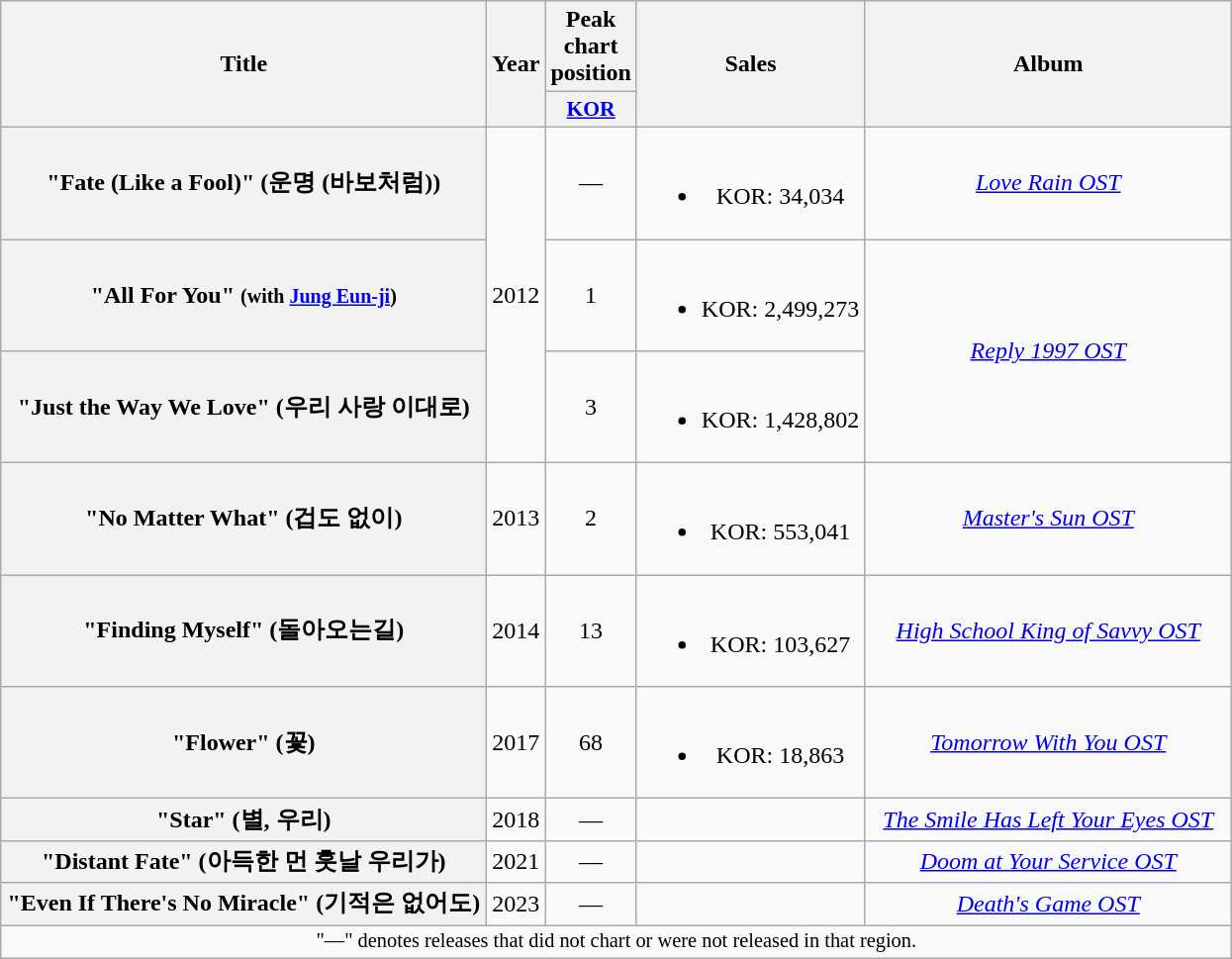<table class="wikitable plainrowheaders" style="text-align:center">
<tr>
<th scope="col" rowspan="2" style="width:20em;">Title</th>
<th scope="col" rowspan="2">Year</th>
<th scope="col">Peak chart position</th>
<th scope="col" rowspan="2">Sales</th>
<th scope="col" rowspan="2" style="width:15em;">Album</th>
</tr>
<tr>
<th style="width:3em;font-size:90%"><a href='#'>KOR</a><br></th>
</tr>
<tr>
<th scope="row">"Fate (Like a Fool)" (운명 (바보처럼))</th>
<td rowspan="3">2012</td>
<td>—</td>
<td><br><ul><li>KOR: 34,034</li></ul></td>
<td><em><a href='#'>Love Rain OST</a></em></td>
</tr>
<tr>
<th scope="row">"All For You" <small>(with <a href='#'>Jung Eun-ji</a>)</small></th>
<td>1</td>
<td><br><ul><li>KOR: 2,499,273</li></ul></td>
<td rowspan="2"><em><a href='#'>Reply 1997 OST</a></em></td>
</tr>
<tr>
<th scope="row">"Just the Way We Love" (우리 사랑 이대로) </th>
<td>3</td>
<td><br><ul><li>KOR: 1,428,802</li></ul></td>
</tr>
<tr>
<th scope="row">"No Matter What" (겁도 없이)</th>
<td>2013</td>
<td>2</td>
<td><br><ul><li>KOR: 553,041</li></ul></td>
<td><em><a href='#'>Master's Sun OST</a></em></td>
</tr>
<tr>
<th scope="row">"Finding Myself" (돌아오는길)</th>
<td>2014</td>
<td>13</td>
<td><br><ul><li>KOR: 103,627</li></ul></td>
<td><em><a href='#'>High School King of Savvy OST</a></em></td>
</tr>
<tr>
<th scope="row">"Flower" (꽃)</th>
<td>2017</td>
<td>68</td>
<td><br><ul><li>KOR: 18,863</li></ul></td>
<td><em><a href='#'>Tomorrow With You OST</a></em></td>
</tr>
<tr>
<th scope="row">"Star" (별, 우리)</th>
<td>2018</td>
<td>—</td>
<td></td>
<td><em><a href='#'>The Smile Has Left Your Eyes OST</a></em></td>
</tr>
<tr>
<th scope="row">"Distant Fate" (아득한 먼 훗날 우리가)</th>
<td>2021</td>
<td>—</td>
<td></td>
<td><em><a href='#'>Doom at Your Service OST</a></em></td>
</tr>
<tr>
<th scope="row">"Even If There's No Miracle" (기적은 없어도)</th>
<td>2023</td>
<td>—</td>
<td></td>
<td><em><a href='#'>Death's Game OST</a></em></td>
</tr>
<tr>
<td colspan="9" style="font-size:85%;">"—" denotes releases that did not chart or were not released in that region.</td>
</tr>
</table>
